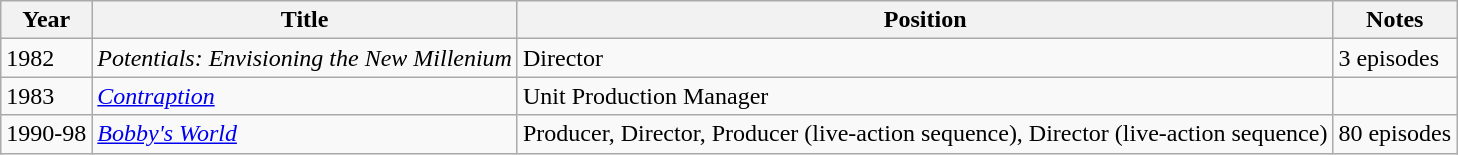<table class="wikitable">
<tr>
<th>Year</th>
<th>Title</th>
<th>Position</th>
<th>Notes</th>
</tr>
<tr>
<td>1982</td>
<td><em>Potentials: Envisioning the New Millenium</em></td>
<td>Director</td>
<td>3 episodes</td>
</tr>
<tr>
<td>1983</td>
<td><em><a href='#'>Contraption</a></em></td>
<td>Unit Production Manager</td>
<td></td>
</tr>
<tr>
<td>1990-98</td>
<td><em><a href='#'>Bobby's World</a></em></td>
<td>Producer, Director, Producer (live-action sequence), Director (live-action sequence)</td>
<td>80 episodes</td>
</tr>
</table>
